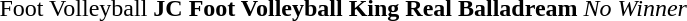<table>
<tr>
<td>Foot Volleyball</td>
<td><strong>JC Foot Volleyball King</strong></td>
<td><strong>Real Balladream</strong></td>
<td><em>No Winner</em></td>
</tr>
</table>
